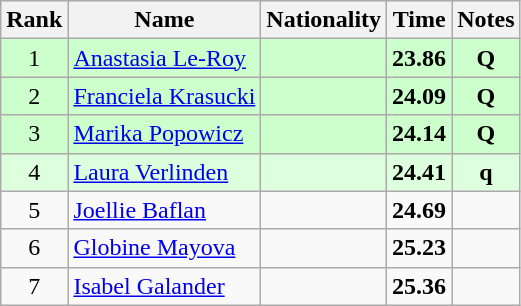<table class="wikitable sortable" style="text-align:center">
<tr>
<th>Rank</th>
<th>Name</th>
<th>Nationality</th>
<th>Time</th>
<th>Notes</th>
</tr>
<tr bgcolor=ccffcc>
<td>1</td>
<td align=left><a href='#'>Anastasia Le-Roy</a></td>
<td align=left></td>
<td><strong>23.86</strong></td>
<td><strong>Q</strong></td>
</tr>
<tr bgcolor=ccffcc>
<td>2</td>
<td align=left><a href='#'>Franciela Krasucki</a></td>
<td align=left></td>
<td><strong>24.09</strong></td>
<td><strong>Q</strong></td>
</tr>
<tr bgcolor=ccffcc>
<td>3</td>
<td align=left><a href='#'>Marika Popowicz</a></td>
<td align=left></td>
<td><strong>24.14</strong></td>
<td><strong>Q</strong></td>
</tr>
<tr bgcolor=ddffdd>
<td>4</td>
<td align=left><a href='#'>Laura Verlinden</a></td>
<td align=left></td>
<td><strong>24.41</strong></td>
<td><strong>q</strong></td>
</tr>
<tr>
<td>5</td>
<td align=left><a href='#'>Joellie Baflan</a></td>
<td align=left></td>
<td><strong>24.69</strong></td>
<td></td>
</tr>
<tr>
<td>6</td>
<td align=left><a href='#'>Globine Mayova</a></td>
<td align=left></td>
<td><strong>25.23</strong></td>
<td></td>
</tr>
<tr>
<td>7</td>
<td align=left><a href='#'>Isabel Galander</a></td>
<td align=left></td>
<td><strong>25.36</strong></td>
<td></td>
</tr>
</table>
